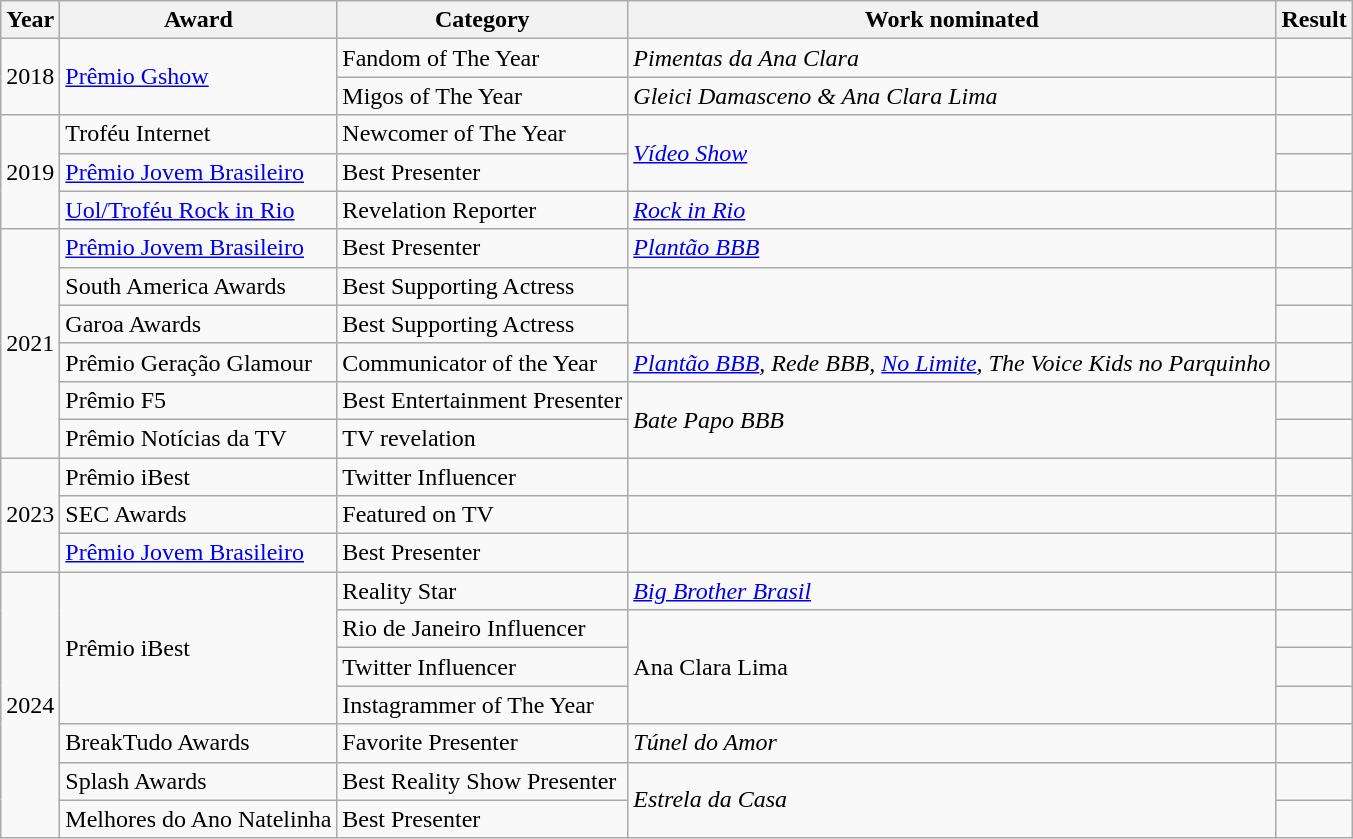<table class="wikitable">
<tr>
<th>Year</th>
<th>Award</th>
<th>Category</th>
<th>Work nominated</th>
<th>Result</th>
</tr>
<tr>
<td rowspan="2">2018</td>
<td rowspan="2"><a href='#'>Prêmio Gshow</a></td>
<td>Fandom of The Year</td>
<td><div><em>Pimentas da Ana Clara</em></div></td>
<td></td>
</tr>
<tr>
<td>Migos of The Year</td>
<td><div><em>Gleici Damasceno & Ana Clara Lima</em></div></td>
<td></td>
</tr>
<tr>
<td rowspan="3">2019</td>
<td>Troféu Internet</td>
<td>Newcomer of The Year</td>
<td rowspan="2"><em><a href='#'>Vídeo Show</a></em></td>
<td></td>
</tr>
<tr>
<td><a href='#'>Prêmio Jovem Brasileiro</a></td>
<td>Best Presenter</td>
<td></td>
</tr>
<tr>
<td><a href='#'>Uol/Troféu Rock in Rio</a></td>
<td>Revelation Reporter</td>
<td><div><em><a href='#'>Rock in Rio</a></em></div></td>
<td></td>
</tr>
<tr>
<td rowspan="6">2021</td>
<td><a href='#'>Prêmio Jovem Brasileiro</a></td>
<td>Best Presenter</td>
<td><div><a href='#'><em>Plantão BBB</em></a></div></td>
<td></td>
</tr>
<tr>
<td>South America Awards</td>
<td>Best Supporting Actress</td>
<td rowspan="2"></td>
<td></td>
</tr>
<tr>
<td>Garoa Awards</td>
<td>Best Supporting Actress</td>
<td></td>
</tr>
<tr>
<td>Prêmio Geração Glamour</td>
<td>Communicator of the Year </td>
<td><div><em><a href='#'>Plantão BBB</a>, Rede BBB, <a href='#'>No Limite</a>, The Voice Kids no Parquinho</em></div></td>
<td></td>
</tr>
<tr>
<td>Prêmio F5</td>
<td>Best Entertainment Presenter</td>
<td rowspan="2"><em>Bate Papo BBB</em></td>
<td></td>
</tr>
<tr>
<td>Prêmio Notícias da TV</td>
<td>TV revelation</td>
<td></td>
</tr>
<tr>
<td rowspan="3">2023</td>
<td>Prêmio iBest</td>
<td>Twitter Influencer</td>
<td></td>
<td></td>
</tr>
<tr>
<td>SEC Awards</td>
<td>Featured on TV</td>
<td></td>
<td></td>
</tr>
<tr>
<td><a href='#'>Prêmio Jovem Brasileiro</a></td>
<td>Best Presenter</td>
<td></td>
<td></td>
</tr>
<tr>
<td rowspan="7">2024</td>
<td rowspan="4">Prêmio iBest</td>
<td>Reality Star</td>
<td><em><a href='#'>Big Brother Brasil</a></em></td>
<td></td>
</tr>
<tr>
<td>Rio de Janeiro Influencer</td>
<td rowspan="3">Ana Clara Lima</td>
<td></td>
</tr>
<tr>
<td>Twitter Influencer</td>
<td></td>
</tr>
<tr>
<td>Instagrammer of The Year</td>
<td></td>
</tr>
<tr>
<td>BreakTudo Awards</td>
<td>Favorite Presenter</td>
<td><em>Túnel do Amor</em></td>
<td></td>
</tr>
<tr>
<td>Splash Awards</td>
<td>Best Reality Show Presenter</td>
<td rowspan="2"><em>Estrela da Casa</em></td>
<td></td>
</tr>
<tr>
<td>Melhores do Ano Natelinha</td>
<td>Best Presenter</td>
<td></td>
</tr>
</table>
